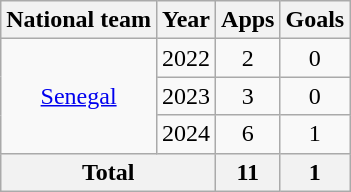<table class="wikitable" style="text-align: center;">
<tr>
<th>National team</th>
<th>Year</th>
<th>Apps</th>
<th>Goals</th>
</tr>
<tr>
<td rowspan="3"><a href='#'>Senegal</a></td>
<td>2022</td>
<td>2</td>
<td>0</td>
</tr>
<tr>
<td>2023</td>
<td>3</td>
<td>0</td>
</tr>
<tr>
<td>2024</td>
<td>6</td>
<td>1</td>
</tr>
<tr>
<th colspan="2">Total</th>
<th>11</th>
<th>1</th>
</tr>
</table>
